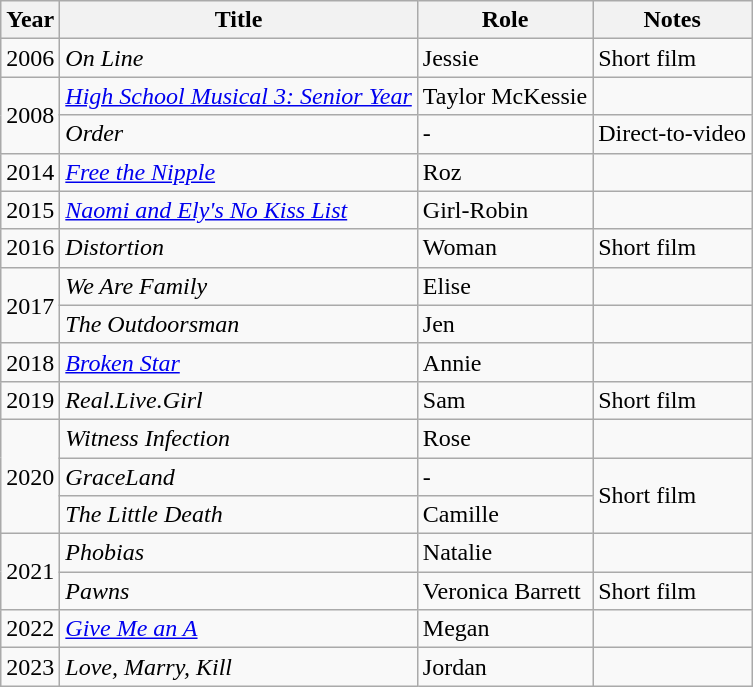<table class="wikitable plainrowheaders sortable" style="margin-right: 0;">
<tr>
<th>Year</th>
<th>Title</th>
<th>Role</th>
<th>Notes</th>
</tr>
<tr>
<td>2006</td>
<td><em>On Line</em></td>
<td>Jessie</td>
<td>Short film</td>
</tr>
<tr>
<td rowspan="2">2008</td>
<td><em><a href='#'>High School Musical 3: Senior Year</a></em></td>
<td>Taylor McKessie</td>
<td></td>
</tr>
<tr>
<td><em>Order</em></td>
<td>-</td>
<td>Direct-to-video</td>
</tr>
<tr>
<td>2014</td>
<td><em><a href='#'>Free the Nipple</a></em></td>
<td>Roz</td>
<td></td>
</tr>
<tr>
<td>2015</td>
<td><em><a href='#'>Naomi and Ely's No Kiss List</a></em></td>
<td>Girl-Robin</td>
<td></td>
</tr>
<tr>
<td>2016</td>
<td><em>Distortion</em></td>
<td>Woman</td>
<td>Short film</td>
</tr>
<tr>
<td rowspan="2">2017</td>
<td><em>We Are Family</em></td>
<td>Elise</td>
<td></td>
</tr>
<tr>
<td><em>The Outdoorsman</em></td>
<td>Jen</td>
<td></td>
</tr>
<tr>
<td>2018</td>
<td><em><a href='#'>Broken Star</a></em></td>
<td>Annie</td>
<td></td>
</tr>
<tr>
<td>2019</td>
<td><em>Real.Live.Girl</em></td>
<td>Sam</td>
<td>Short film</td>
</tr>
<tr>
<td rowspan="3">2020</td>
<td><em>Witness Infection</em></td>
<td>Rose</td>
<td></td>
</tr>
<tr>
<td><em>GraceLand</em></td>
<td>-</td>
<td rowspan="2">Short film</td>
</tr>
<tr>
<td><em>The Little Death</em></td>
<td>Camille</td>
</tr>
<tr>
<td rowspan="2">2021</td>
<td><em>Phobias</em></td>
<td>Natalie</td>
<td></td>
</tr>
<tr>
<td><em>Pawns</em></td>
<td>Veronica Barrett</td>
<td>Short film</td>
</tr>
<tr>
<td>2022</td>
<td><em><a href='#'>Give Me an A</a></em></td>
<td>Megan</td>
<td></td>
</tr>
<tr>
<td>2023</td>
<td><em>Love, Marry, Kill</em></td>
<td>Jordan</td>
<td></td>
</tr>
</table>
